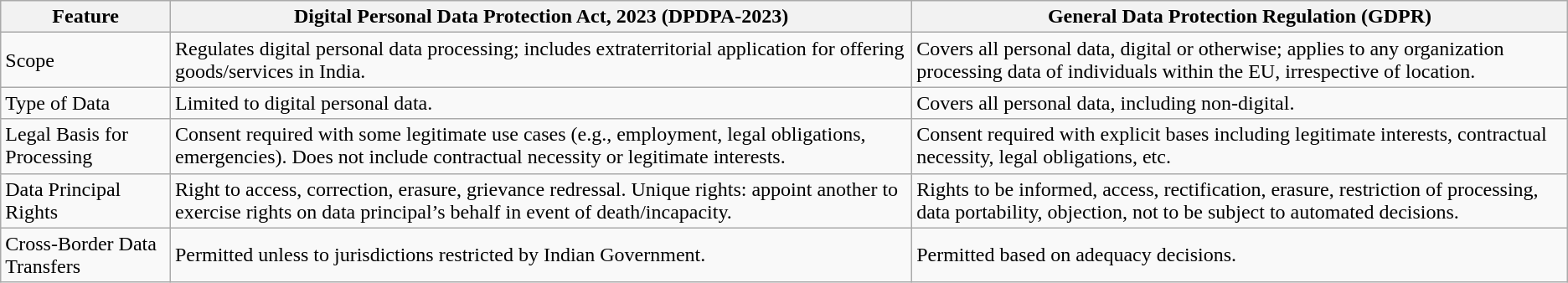<table class="wikitable">
<tr>
<th>Feature</th>
<th>Digital Personal Data Protection Act, 2023 (DPDPA-2023)</th>
<th>General Data Protection Regulation (GDPR)</th>
</tr>
<tr>
<td>Scope</td>
<td>Regulates digital personal data processing; includes extraterritorial application for offering goods/services in India.</td>
<td>Covers all personal data, digital or otherwise; applies to any organization processing data of individuals within the EU, irrespective of location.</td>
</tr>
<tr>
<td>Type of Data</td>
<td>Limited to digital personal data.</td>
<td>Covers all personal data, including non-digital.</td>
</tr>
<tr>
<td>Legal Basis for Processing</td>
<td>Consent required with some legitimate use cases (e.g., employment, legal obligations, emergencies). Does not include contractual necessity or legitimate interests.</td>
<td>Consent required with explicit bases including legitimate interests, contractual necessity, legal obligations, etc.</td>
</tr>
<tr>
<td>Data Principal Rights</td>
<td>Right to access, correction, erasure, grievance redressal. Unique rights: appoint another to exercise rights on data principal’s behalf in event of death/incapacity.</td>
<td>Rights to be informed, access, rectification, erasure, restriction of processing, data portability, objection, not to be subject to automated decisions.</td>
</tr>
<tr>
<td>Cross-Border Data Transfers</td>
<td>Permitted unless to jurisdictions restricted by Indian Government.</td>
<td>Permitted based on adequacy decisions.</td>
</tr>
</table>
